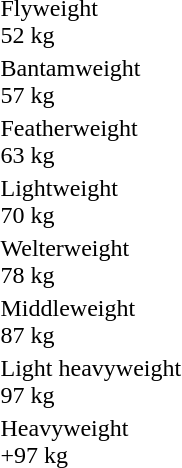<table>
<tr>
<td>Flyweight<br>52 kg</td>
<td></td>
<td></td>
<td></td>
</tr>
<tr>
<td>Bantamweight<br>57 kg</td>
<td></td>
<td></td>
<td></td>
</tr>
<tr>
<td>Featherweight<br>63 kg</td>
<td></td>
<td></td>
<td></td>
</tr>
<tr>
<td>Lightweight<br>70 kg</td>
<td></td>
<td></td>
<td></td>
</tr>
<tr>
<td>Welterweight<br>78 kg</td>
<td></td>
<td></td>
<td></td>
</tr>
<tr>
<td>Middleweight<br>87 kg</td>
<td></td>
<td></td>
<td></td>
</tr>
<tr>
<td>Light heavyweight<br>97 kg</td>
<td></td>
<td></td>
<td></td>
</tr>
<tr>
<td>Heavyweight<br>+97 kg</td>
<td></td>
<td></td>
<td></td>
</tr>
</table>
